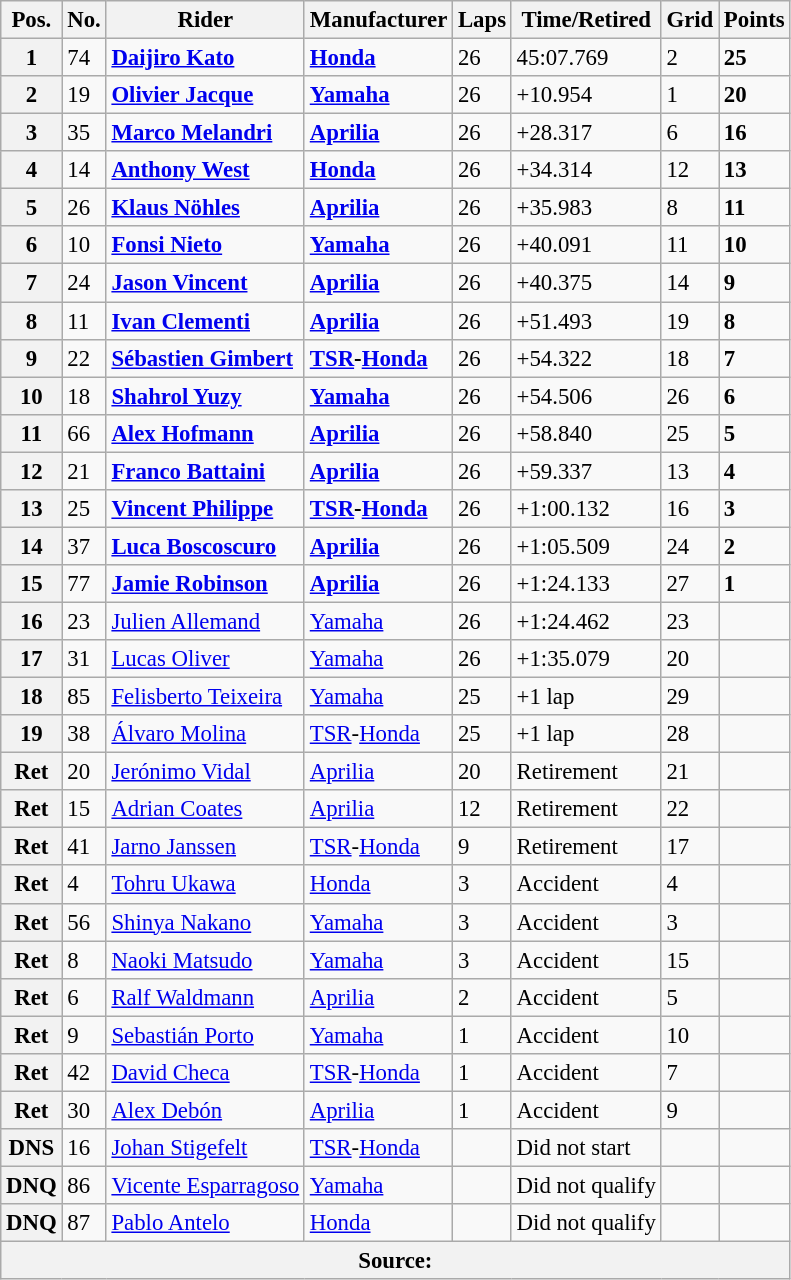<table class="wikitable" style="font-size: 95%;">
<tr>
<th>Pos.</th>
<th>No.</th>
<th>Rider</th>
<th>Manufacturer</th>
<th>Laps</th>
<th>Time/Retired</th>
<th>Grid</th>
<th>Points</th>
</tr>
<tr>
<th>1</th>
<td>74</td>
<td> <strong><a href='#'>Daijiro Kato</a></strong></td>
<td><strong><a href='#'>Honda</a></strong></td>
<td>26</td>
<td>45:07.769</td>
<td>2</td>
<td><strong>25</strong></td>
</tr>
<tr>
<th>2</th>
<td>19</td>
<td> <strong><a href='#'>Olivier Jacque</a></strong></td>
<td><strong><a href='#'>Yamaha</a></strong></td>
<td>26</td>
<td>+10.954</td>
<td>1</td>
<td><strong>20</strong></td>
</tr>
<tr>
<th>3</th>
<td>35</td>
<td> <strong><a href='#'>Marco Melandri</a></strong></td>
<td><strong><a href='#'>Aprilia</a></strong></td>
<td>26</td>
<td>+28.317</td>
<td>6</td>
<td><strong>16</strong></td>
</tr>
<tr>
<th>4</th>
<td>14</td>
<td> <strong><a href='#'>Anthony West</a></strong></td>
<td><strong><a href='#'>Honda</a></strong></td>
<td>26</td>
<td>+34.314</td>
<td>12</td>
<td><strong>13</strong></td>
</tr>
<tr>
<th>5</th>
<td>26</td>
<td> <strong><a href='#'>Klaus Nöhles</a></strong></td>
<td><strong><a href='#'>Aprilia</a></strong></td>
<td>26</td>
<td>+35.983</td>
<td>8</td>
<td><strong>11</strong></td>
</tr>
<tr>
<th>6</th>
<td>10</td>
<td> <strong><a href='#'>Fonsi Nieto</a></strong></td>
<td><strong><a href='#'>Yamaha</a></strong></td>
<td>26</td>
<td>+40.091</td>
<td>11</td>
<td><strong>10</strong></td>
</tr>
<tr>
<th>7</th>
<td>24</td>
<td> <strong><a href='#'>Jason Vincent</a></strong></td>
<td><strong><a href='#'>Aprilia</a></strong></td>
<td>26</td>
<td>+40.375</td>
<td>14</td>
<td><strong>9</strong></td>
</tr>
<tr>
<th>8</th>
<td>11</td>
<td> <strong><a href='#'>Ivan Clementi</a></strong></td>
<td><strong><a href='#'>Aprilia</a></strong></td>
<td>26</td>
<td>+51.493</td>
<td>19</td>
<td><strong>8</strong></td>
</tr>
<tr>
<th>9</th>
<td>22</td>
<td> <strong><a href='#'>Sébastien Gimbert</a></strong></td>
<td><strong><a href='#'>TSR</a>-<a href='#'>Honda</a></strong></td>
<td>26</td>
<td>+54.322</td>
<td>18</td>
<td><strong>7</strong></td>
</tr>
<tr>
<th>10</th>
<td>18</td>
<td> <strong><a href='#'>Shahrol Yuzy</a></strong></td>
<td><strong><a href='#'>Yamaha</a></strong></td>
<td>26</td>
<td>+54.506</td>
<td>26</td>
<td><strong>6</strong></td>
</tr>
<tr>
<th>11</th>
<td>66</td>
<td> <strong><a href='#'>Alex Hofmann</a></strong></td>
<td><strong><a href='#'>Aprilia</a></strong></td>
<td>26</td>
<td>+58.840</td>
<td>25</td>
<td><strong>5</strong></td>
</tr>
<tr>
<th>12</th>
<td>21</td>
<td> <strong><a href='#'>Franco Battaini</a></strong></td>
<td><strong><a href='#'>Aprilia</a></strong></td>
<td>26</td>
<td>+59.337</td>
<td>13</td>
<td><strong>4</strong></td>
</tr>
<tr>
<th>13</th>
<td>25</td>
<td> <strong><a href='#'>Vincent Philippe</a></strong></td>
<td><strong><a href='#'>TSR</a>-<a href='#'>Honda</a></strong></td>
<td>26</td>
<td>+1:00.132</td>
<td>16</td>
<td><strong>3</strong></td>
</tr>
<tr>
<th>14</th>
<td>37</td>
<td> <strong><a href='#'>Luca Boscoscuro</a></strong></td>
<td><strong><a href='#'>Aprilia</a></strong></td>
<td>26</td>
<td>+1:05.509</td>
<td>24</td>
<td><strong>2</strong></td>
</tr>
<tr>
<th>15</th>
<td>77</td>
<td> <strong><a href='#'>Jamie Robinson</a></strong></td>
<td><strong><a href='#'>Aprilia</a></strong></td>
<td>26</td>
<td>+1:24.133</td>
<td>27</td>
<td><strong>1</strong></td>
</tr>
<tr>
<th>16</th>
<td>23</td>
<td> <a href='#'>Julien Allemand</a></td>
<td><a href='#'>Yamaha</a></td>
<td>26</td>
<td>+1:24.462</td>
<td>23</td>
<td></td>
</tr>
<tr>
<th>17</th>
<td>31</td>
<td> <a href='#'>Lucas Oliver</a></td>
<td><a href='#'>Yamaha</a></td>
<td>26</td>
<td>+1:35.079</td>
<td>20</td>
<td></td>
</tr>
<tr>
<th>18</th>
<td>85</td>
<td> <a href='#'>Felisberto Teixeira</a></td>
<td><a href='#'>Yamaha</a></td>
<td>25</td>
<td>+1 lap</td>
<td>29</td>
<td></td>
</tr>
<tr>
<th>19</th>
<td>38</td>
<td> <a href='#'>Álvaro Molina</a></td>
<td><a href='#'>TSR</a>-<a href='#'>Honda</a></td>
<td>25</td>
<td>+1 lap</td>
<td>28</td>
<td></td>
</tr>
<tr>
<th>Ret</th>
<td>20</td>
<td> <a href='#'>Jerónimo Vidal</a></td>
<td><a href='#'>Aprilia</a></td>
<td>20</td>
<td>Retirement</td>
<td>21</td>
<td></td>
</tr>
<tr>
<th>Ret</th>
<td>15</td>
<td> <a href='#'>Adrian Coates</a></td>
<td><a href='#'>Aprilia</a></td>
<td>12</td>
<td>Retirement</td>
<td>22</td>
<td></td>
</tr>
<tr>
<th>Ret</th>
<td>41</td>
<td> <a href='#'>Jarno Janssen</a></td>
<td><a href='#'>TSR</a>-<a href='#'>Honda</a></td>
<td>9</td>
<td>Retirement</td>
<td>17</td>
<td></td>
</tr>
<tr>
<th>Ret</th>
<td>4</td>
<td> <a href='#'>Tohru Ukawa</a></td>
<td><a href='#'>Honda</a></td>
<td>3</td>
<td>Accident</td>
<td>4</td>
<td></td>
</tr>
<tr>
<th>Ret</th>
<td>56</td>
<td> <a href='#'>Shinya Nakano</a></td>
<td><a href='#'>Yamaha</a></td>
<td>3</td>
<td>Accident</td>
<td>3</td>
<td></td>
</tr>
<tr>
<th>Ret</th>
<td>8</td>
<td> <a href='#'>Naoki Matsudo</a></td>
<td><a href='#'>Yamaha</a></td>
<td>3</td>
<td>Accident</td>
<td>15</td>
<td></td>
</tr>
<tr>
<th>Ret</th>
<td>6</td>
<td> <a href='#'>Ralf Waldmann</a></td>
<td><a href='#'>Aprilia</a></td>
<td>2</td>
<td>Accident</td>
<td>5</td>
<td></td>
</tr>
<tr>
<th>Ret</th>
<td>9</td>
<td> <a href='#'>Sebastián Porto</a></td>
<td><a href='#'>Yamaha</a></td>
<td>1</td>
<td>Accident</td>
<td>10</td>
<td></td>
</tr>
<tr>
<th>Ret</th>
<td>42</td>
<td> <a href='#'>David Checa</a></td>
<td><a href='#'>TSR</a>-<a href='#'>Honda</a></td>
<td>1</td>
<td>Accident</td>
<td>7</td>
<td></td>
</tr>
<tr>
<th>Ret</th>
<td>30</td>
<td> <a href='#'>Alex Debón</a></td>
<td><a href='#'>Aprilia</a></td>
<td>1</td>
<td>Accident</td>
<td>9</td>
<td></td>
</tr>
<tr>
<th>DNS</th>
<td>16</td>
<td> <a href='#'>Johan Stigefelt</a></td>
<td><a href='#'>TSR</a>-<a href='#'>Honda</a></td>
<td></td>
<td>Did not start</td>
<td></td>
<td></td>
</tr>
<tr>
<th>DNQ</th>
<td>86</td>
<td> <a href='#'>Vicente Esparragoso</a></td>
<td><a href='#'>Yamaha</a></td>
<td></td>
<td>Did not qualify</td>
<td></td>
<td></td>
</tr>
<tr>
<th>DNQ</th>
<td>87</td>
<td> <a href='#'>Pablo Antelo</a></td>
<td><a href='#'>Honda</a></td>
<td></td>
<td>Did not qualify</td>
<td></td>
<td></td>
</tr>
<tr>
<th colspan=8>Source: </th>
</tr>
</table>
